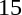<table cellspacing=0 cellpadding=0>
<tr>
<td><div>15 </div></td>
<td style="font-size: 95%"></td>
</tr>
</table>
